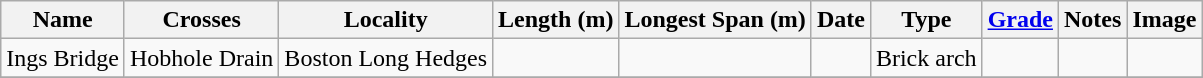<table class="wikitable sortable">
<tr>
<th>Name</th>
<th>Crosses</th>
<th>Locality</th>
<th>Length (m)</th>
<th>Longest Span (m)</th>
<th>Date</th>
<th>Type</th>
<th><a href='#'>Grade</a></th>
<th class="unsortable">Notes</th>
<th class="unsortable">Image</th>
</tr>
<tr>
<td>Ings Bridge</td>
<td>Hobhole Drain</td>
<td>Boston Long Hedges</td>
<td></td>
<td></td>
<td></td>
<td>Brick arch</td>
<td></td>
<td></td>
<td></td>
</tr>
<tr>
</tr>
</table>
